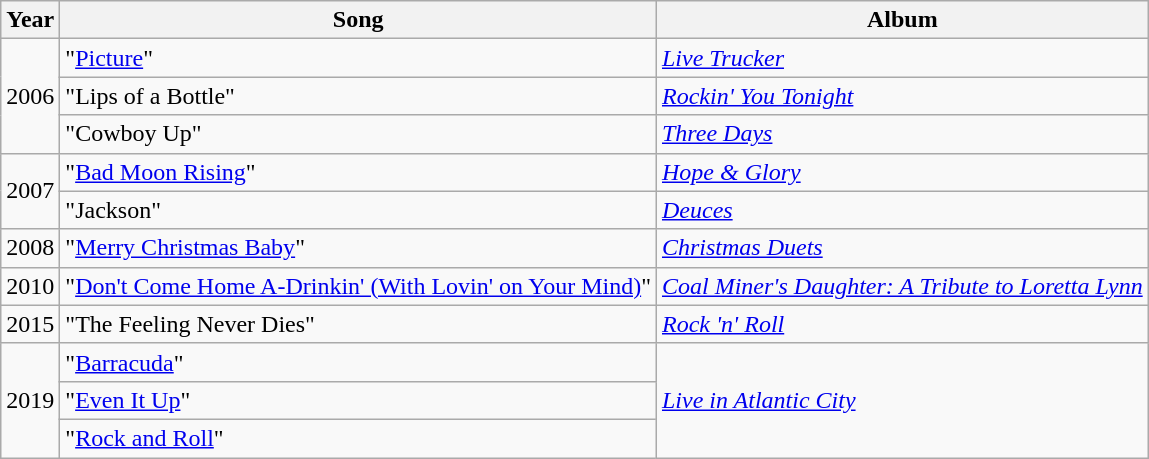<table class="wikitable plainrowheaders">
<tr>
<th>Year</th>
<th>Song</th>
<th>Album</th>
</tr>
<tr>
<td rowspan="3">2006</td>
<td>"<a href='#'>Picture</a>" </td>
<td><em><a href='#'>Live Trucker</a></em></td>
</tr>
<tr>
<td>"Lips of a Bottle" </td>
<td><em><a href='#'>Rockin' You Tonight</a></em></td>
</tr>
<tr>
<td>"Cowboy Up" </td>
<td><em><a href='#'>Three Days</a></em></td>
</tr>
<tr>
<td rowspan="2">2007</td>
<td>"<a href='#'>Bad Moon Rising</a>" </td>
<td><em><a href='#'>Hope & Glory</a></em></td>
</tr>
<tr>
<td>"Jackson" </td>
<td><em><a href='#'>Deuces</a></em></td>
</tr>
<tr>
<td>2008</td>
<td>"<a href='#'>Merry Christmas Baby</a>" </td>
<td><em><a href='#'>Christmas Duets</a></em></td>
</tr>
<tr>
<td>2010</td>
<td>"<a href='#'>Don't Come Home A-Drinkin' (With Lovin' on Your Mind)</a>"</td>
<td><em><a href='#'>Coal Miner's Daughter: A Tribute to Loretta Lynn</a></em></td>
</tr>
<tr>
<td>2015</td>
<td>"The Feeling Never Dies" </td>
<td><em><a href='#'>Rock 'n' Roll</a></em></td>
</tr>
<tr>
<td rowspan="3">2019</td>
<td>"<a href='#'>Barracuda</a>"<br></td>
<td rowspan="3"><em><a href='#'>Live in Atlantic City</a></em></td>
</tr>
<tr>
<td>"<a href='#'>Even It Up</a>"<br></td>
</tr>
<tr>
<td>"<a href='#'>Rock and Roll</a>"<br></td>
</tr>
</table>
